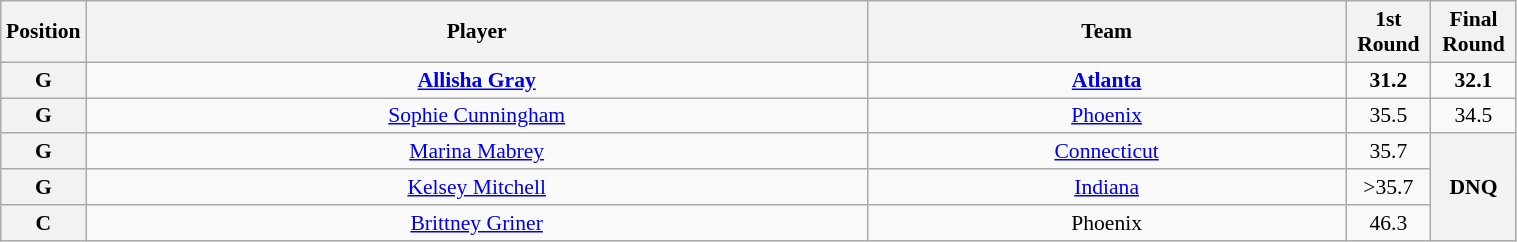<table class="wikitable sortable" style="width: 80%; text-align:center; font-size:90%">
<tr>
<th width=50>Position</th>
<th>Player</th>
<th>Team</th>
<th width=50>1st Round</th>
<th width=50>Final Round</th>
</tr>
<tr>
<th><strong>G</strong></th>
<td><strong><a href='#'>Allisha Gray</a></strong></td>
<td><strong><a href='#'>Atlanta</a></strong></td>
<td><strong>31.2</strong></td>
<td><strong>32.1</strong></td>
</tr>
<tr>
<th>G</th>
<td><a href='#'>Sophie Cunningham</a></td>
<td><a href='#'>Phoenix</a></td>
<td>35.5</td>
<td>34.5</td>
</tr>
<tr>
<th>G</th>
<td><a href='#'>Marina Mabrey</a></td>
<td><a href='#'>Connecticut</a></td>
<td>35.7</td>
<th rowspan="3" style="text-align:center;">DNQ</th>
</tr>
<tr>
<th>G</th>
<td><a href='#'>Kelsey Mitchell</a></td>
<td><a href='#'>Indiana</a></td>
<td>>35.7</td>
</tr>
<tr>
<th>C</th>
<td><a href='#'>Brittney Griner</a></td>
<td>Phoenix</td>
<td>46.3</td>
</tr>
</table>
